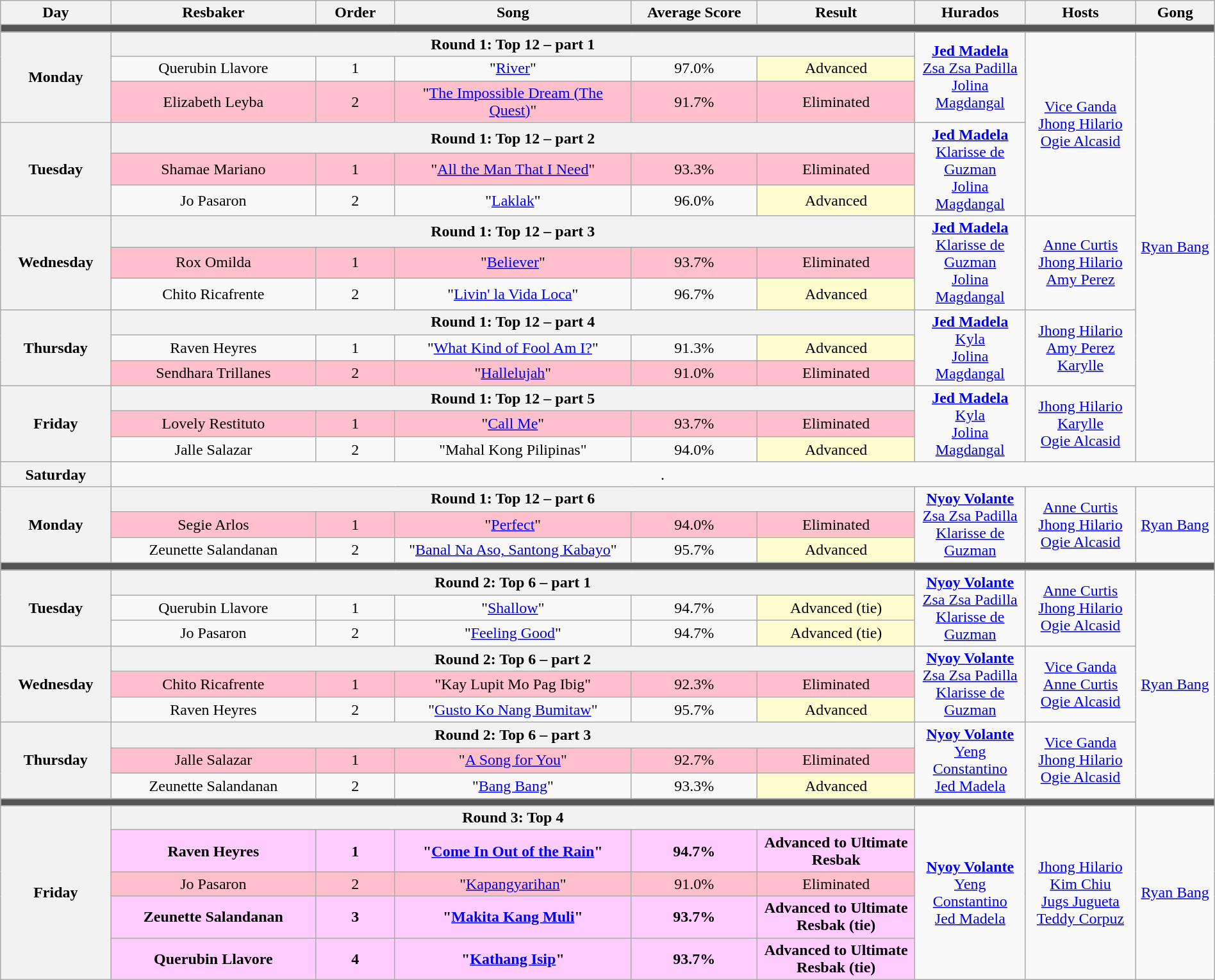<table class="wikitable mw-collapsible mw-collapsed" style="text-align:center; width:100%;">
<tr>
<th width="07%">Day</th>
<th width="13%">Resbaker</th>
<th width="05%">Order</th>
<th width="15%">Song</th>
<th width="08%">Average Score</th>
<th width="10%">Result</th>
<th width="07%">Hurados</th>
<th width="07%">Hosts</th>
<th width="05%">Gong</th>
</tr>
<tr>
<td colspan="9"  style="background-color:#555;"></td>
</tr>
<tr>
<th rowspan="3">Monday<br><small></small></th>
<th colspan="5">Round 1: Top 12 – part 1</th>
<td rowspan="3"><strong><a href='#'>Jed Madela</a></strong><br><a href='#'>Zsa Zsa Padilla</a><br><a href='#'>Jolina Magdangal</a></td>
<td rowspan="6"><a href='#'>Vice Ganda</a><br><a href='#'>Jhong Hilario</a><br><a href='#'>Ogie Alcasid</a></td>
<td rowspan="15"><a href='#'>Ryan Bang</a></td>
</tr>
<tr>
<td>Querubin Llavore</td>
<td>1</td>
<td>"<a href='#'>River</a>"</td>
<td>97.0%</td>
<td style="background-color:#FFFDD0;">Advanced</td>
</tr>
<tr style="background-color:pink;" |>
<td>Elizabeth Leyba</td>
<td>2</td>
<td>"<a href='#'>The Impossible Dream (The Quest)</a>"</td>
<td>91.7%</td>
<td>Eliminated</td>
</tr>
<tr>
<th rowspan="3">Tuesday<br><small></small></th>
<th colspan="5">Round 1: Top 12 – part 2</th>
<td rowspan="3"><strong><a href='#'>Jed Madela</a></strong><br><a href='#'>Klarisse de Guzman</a><br><a href='#'>Jolina Magdangal</a></td>
</tr>
<tr style="background-color:pink;" |>
<td>Shamae Mariano</td>
<td>1</td>
<td>"<a href='#'>All the Man That I Need</a>"</td>
<td>93.3%</td>
<td>Eliminated</td>
</tr>
<tr>
<td>Jo Pasaron</td>
<td>2</td>
<td>"<a href='#'>Laklak</a>"</td>
<td>96.0%</td>
<td style="background-color:#FFFDD0;">Advanced</td>
</tr>
<tr>
<th rowspan="3">Wednesday<br><small></small></th>
<th colspan="5">Round 1: Top 12 – part 3</th>
<td rowspan="3"><strong><a href='#'>Jed Madela</a></strong><br><a href='#'>Klarisse de Guzman</a><br><a href='#'>Jolina Magdangal</a></td>
<td rowspan="3"><a href='#'>Anne Curtis</a><br><a href='#'>Jhong Hilario</a><br><a href='#'>Amy Perez</a></td>
</tr>
<tr style="background-color:pink;" |>
<td>Rox Omilda</td>
<td>1</td>
<td>"<a href='#'>Believer</a>"</td>
<td>93.7%</td>
<td>Eliminated</td>
</tr>
<tr>
<td>Chito Ricafrente</td>
<td>2</td>
<td>"<a href='#'>Livin' la Vida Loca</a>"</td>
<td>96.7%</td>
<td style="background-color:#FFFDD0;">Advanced</td>
</tr>
<tr>
<th rowspan="3">Thursday<br><small></small></th>
<th colspan="5">Round 1: Top 12 – part 4</th>
<td rowspan="3"><strong><a href='#'>Jed Madela</a></strong><br><a href='#'>Kyla</a><br><a href='#'>Jolina Magdangal</a></td>
<td rowspan="3"><a href='#'>Jhong Hilario</a><br><a href='#'>Amy Perez</a><br><a href='#'>Karylle</a></td>
</tr>
<tr>
<td>Raven Heyres</td>
<td>1</td>
<td>"<a href='#'>What Kind of Fool Am I?</a>"</td>
<td>91.3%</td>
<td style="background-color:#FFFDD0;">Advanced</td>
</tr>
<tr style="background-color:pink;" |>
<td>Sendhara Trillanes</td>
<td>2</td>
<td>"<a href='#'>Hallelujah</a>"</td>
<td>91.0%</td>
<td>Eliminated</td>
</tr>
<tr>
<th rowspan="3">Friday<br><small></small></th>
<th colspan="5">Round 1: Top 12 – part 5</th>
<td rowspan="3"><strong><a href='#'>Jed Madela</a></strong><br><a href='#'>Kyla</a><br><a href='#'>Jolina Magdangal</a></td>
<td rowspan="3"><a href='#'>Jhong Hilario</a><br><a href='#'>Karylle</a><br><a href='#'>Ogie Alcasid</a></td>
</tr>
<tr style="background-color:pink;" |>
<td>Lovely Restituto</td>
<td>1</td>
<td>"<a href='#'>Call Me</a>"</td>
<td>93.7%</td>
<td>Eliminated</td>
</tr>
<tr>
<td>Jalle Salazar</td>
<td>2</td>
<td>"Mahal Kong Pilipinas"</td>
<td>94.0%</td>
<td style="background-color:#FFFDD0;">Advanced</td>
</tr>
<tr>
<th>Saturday<br><small></small></th>
<td colspan="8">.</td>
</tr>
<tr>
<th rowspan="3">Monday<br><small></small></th>
<th colspan="5">Round 1: Top 12 – part 6</th>
<td rowspan="3"><strong><a href='#'>Nyoy Volante</a></strong><br><a href='#'>Zsa Zsa Padilla</a><br><a href='#'>Klarisse de Guzman</a></td>
<td rowspan="3"><a href='#'>Anne Curtis</a><br><a href='#'>Jhong Hilario</a><br><a href='#'>Ogie Alcasid</a></td>
<td rowspan="3"><a href='#'>Ryan Bang</a></td>
</tr>
<tr style="background-color:pink;" |>
<td>Segie Arlos</td>
<td>1</td>
<td>"<a href='#'>Perfect</a>"</td>
<td>94.0%</td>
<td>Eliminated</td>
</tr>
<tr>
<td>Zeunette Salandanan</td>
<td>2</td>
<td>"<a href='#'>Banal Na Aso, Santong Kabayo</a>"</td>
<td>95.7%</td>
<td style="background-color:#FFFDD0;">Advanced</td>
</tr>
<tr>
<td colspan="9"  style="background-color:#555;"></td>
</tr>
<tr>
<th rowspan="3">Tuesday<br><small></small></th>
<th colspan="5">Round 2: Top 6 – part 1</th>
<td rowspan="3"><strong><a href='#'>Nyoy Volante</a></strong><br><a href='#'>Zsa Zsa Padilla</a><br><a href='#'>Klarisse de Guzman</a></td>
<td rowspan="3"><a href='#'>Anne Curtis</a><br><a href='#'>Jhong Hilario</a><br><a href='#'>Ogie Alcasid</a></td>
<td rowspan="9"><a href='#'>Ryan Bang</a></td>
</tr>
<tr>
<td>Querubin Llavore</td>
<td>1</td>
<td>"<a href='#'>Shallow</a>"</td>
<td>94.7%</td>
<td style="background-color:#FFFDD0;">Advanced (tie)</td>
</tr>
<tr>
<td>Jo Pasaron</td>
<td>2</td>
<td>"<a href='#'>Feeling Good</a>"</td>
<td>94.7%</td>
<td style="background-color:#FFFDD0;">Advanced (tie)</td>
</tr>
<tr>
<th rowspan="3">Wednesday<br><small></small></th>
<th colspan="5">Round 2: Top 6 – part 2</th>
<td rowspan="3"><strong><a href='#'>Nyoy Volante</a></strong><br><a href='#'>Zsa Zsa Padilla</a><br><a href='#'>Klarisse de Guzman</a></td>
<td rowspan="3"><a href='#'>Vice Ganda</a><br><a href='#'>Anne Curtis</a><br><a href='#'>Ogie Alcasid</a></td>
</tr>
<tr style="background-color:pink;" |>
<td>Chito Ricafrente</td>
<td>1</td>
<td>"Kay Lupit Mo Pag Ibig"</td>
<td>92.3%</td>
<td>Eliminated</td>
</tr>
<tr>
<td>Raven Heyres</td>
<td>2</td>
<td>"<a href='#'>Gusto Ko Nang Bumitaw</a>"</td>
<td>95.7%</td>
<td style="background-color:#FFFDD0;">Advanced</td>
</tr>
<tr>
<th rowspan="3">Thursday<br><small></small></th>
<th colspan="5">Round 2: Top 6 – part 3</th>
<td rowspan="3"><strong><a href='#'>Nyoy Volante</a></strong><br><a href='#'>Yeng Constantino</a><br><a href='#'>Jed Madela</a></td>
<td rowspan="3"><a href='#'>Vice Ganda</a><br><a href='#'>Jhong Hilario</a><br><a href='#'>Ogie Alcasid</a></td>
</tr>
<tr style="background-color:pink;" |>
<td>Jalle Salazar</td>
<td>1</td>
<td>"<a href='#'>A Song for You</a>"</td>
<td>92.7%</td>
<td>Eliminated</td>
</tr>
<tr>
<td>Zeunette Salandanan</td>
<td>2</td>
<td>"<a href='#'>Bang Bang</a>"</td>
<td>93.3%</td>
<td style="background-color:#FFFDD0;">Advanced</td>
</tr>
<tr>
<td colspan="9"  style="background-color:#555;"></td>
</tr>
<tr>
<th rowspan="5">Friday<br><small></small></th>
<th colspan="5">Round 3: Top 4</th>
<td rowspan="5"><strong><a href='#'>Nyoy Volante</a></strong><br><a href='#'>Yeng Constantino</a><br><a href='#'>Jed Madela</a></td>
<td rowspan="5"><a href='#'>Jhong Hilario</a><br><a href='#'>Kim Chiu</a><br><a href='#'>Jugs Jugueta</a><br><a href='#'>Teddy Corpuz</a></td>
<td rowspan="5"><a href='#'>Ryan Bang</a></td>
</tr>
<tr style="background-color:#ffccff;" |>
<td><strong>Raven Heyres</strong></td>
<td><strong>1</strong></td>
<td><strong>"<a href='#'>Come In Out of the Rain</a>"</strong></td>
<td><strong>94.7%</strong></td>
<td><strong>Advanced to Ultimate Resbak</strong></td>
</tr>
<tr style="background-color:pink;" |>
<td>Jo Pasaron</td>
<td>2</td>
<td>"<a href='#'>Kapangyarihan</a>"</td>
<td>91.0%</td>
<td>Eliminated</td>
</tr>
<tr style="background-color:#ffccff;" |>
<td><strong>Zeunette Salandanan</strong></td>
<td><strong>3</strong></td>
<td><strong>"<a href='#'>Makita Kang Muli</a>"</strong></td>
<td><strong>93.7%</strong></td>
<td><strong>Advanced to Ultimate Resbak (tie)</strong></td>
</tr>
<tr style="background-color:#ffccff;" |>
<td><strong>Querubin Llavore</strong></td>
<td><strong>4</strong></td>
<td><strong>"<a href='#'>Kathang Isip</a>"</strong></td>
<td><strong>93.7%</strong></td>
<td><strong>Advanced to Ultimate Resbak (tie)</strong></td>
</tr>
</table>
